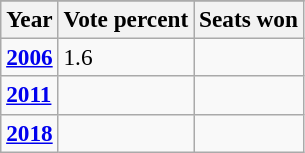<table class="wikitable" style="font-size:97%;">
<tr>
</tr>
<tr>
<th>Year</th>
<th>Vote percent</th>
<th>Seats won</th>
</tr>
<tr>
<td><a href='#'><strong>2006</strong></a></td>
<td>1.6</td>
<td></td>
</tr>
<tr>
<td><a href='#'><strong>2011</strong></a></td>
<td></td>
<td></td>
</tr>
<tr>
<td><a href='#'><strong>2018</strong></a></td>
<td></td>
<td></td>
</tr>
</table>
